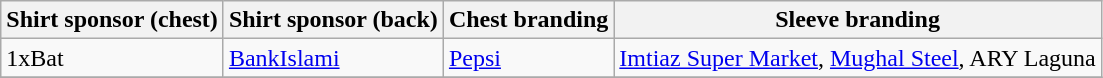<table class="wikitable">
<tr>
<th>Shirt sponsor (chest)</th>
<th>Shirt sponsor (back)</th>
<th>Chest branding</th>
<th>Sleeve branding</th>
</tr>
<tr>
<td>1xBat</td>
<td><a href='#'>BankIslami</a></td>
<td><a href='#'>Pepsi</a></td>
<td><a href='#'>Imtiaz Super Market</a>, <a href='#'>Mughal Steel</a>, ARY Laguna</td>
</tr>
<tr>
</tr>
</table>
